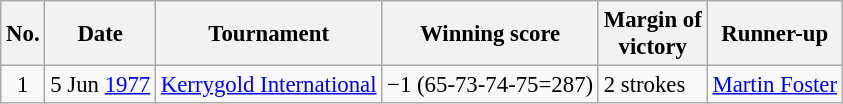<table class="wikitable" style="font-size:95%;">
<tr>
<th>No.</th>
<th>Date</th>
<th>Tournament</th>
<th>Winning score</th>
<th>Margin of<br>victory</th>
<th>Runner-up</th>
</tr>
<tr>
<td align=center>1</td>
<td align=right>5 Jun <a href='#'>1977</a></td>
<td><a href='#'>Kerrygold International</a></td>
<td>−1 (65-73-74-75=287)</td>
<td>2 strokes</td>
<td> <a href='#'>Martin Foster</a></td>
</tr>
</table>
